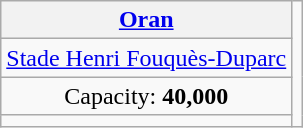<table class="wikitable" style="text-align:center">
<tr>
<th><a href='#'>Oran</a></th>
<td rowspan="4"></td>
</tr>
<tr>
<td><a href='#'>Stade Henri Fouquès-Duparc</a></td>
</tr>
<tr>
<td>Capacity: <strong>40,000</strong></td>
</tr>
<tr>
<td></td>
</tr>
</table>
